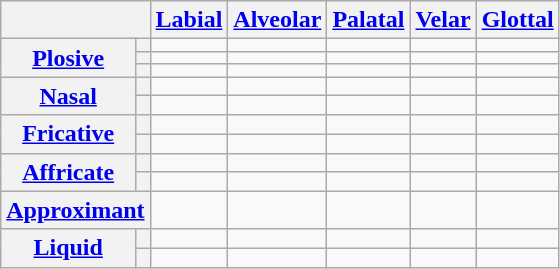<table class="wikitable" style="text-align:center;">
<tr>
<th colspan="2"></th>
<th><a href='#'>Labial</a></th>
<th><a href='#'>Alveolar</a></th>
<th><a href='#'>Palatal</a></th>
<th><a href='#'>Velar</a></th>
<th><a href='#'>Glottal</a></th>
</tr>
<tr>
<th rowspan="3"><a href='#'>Plosive</a></th>
<th></th>
<td></td>
<td></td>
<td></td>
<td></td>
<td></td>
</tr>
<tr>
<th></th>
<td></td>
<td></td>
<td></td>
<td></td>
<td></td>
</tr>
<tr>
<th></th>
<td></td>
<td></td>
<td></td>
<td></td>
<td></td>
</tr>
<tr>
<th rowspan="2"><a href='#'>Nasal</a></th>
<th></th>
<td></td>
<td></td>
<td></td>
<td></td>
<td></td>
</tr>
<tr>
<th></th>
<td></td>
<td></td>
<td></td>
<td></td>
<td></td>
</tr>
<tr>
<th rowspan="2"><a href='#'>Fricative</a></th>
<th></th>
<td></td>
<td></td>
<td></td>
<td></td>
<td></td>
</tr>
<tr>
<th></th>
<td></td>
<td></td>
<td></td>
<td></td>
<td></td>
</tr>
<tr>
<th rowspan="2"><a href='#'>Affricate</a></th>
<th></th>
<td></td>
<td></td>
<td></td>
<td></td>
<td></td>
</tr>
<tr>
<th></th>
<td></td>
<td></td>
<td></td>
<td></td>
<td></td>
</tr>
<tr>
<th colspan="2"><a href='#'>Approximant</a></th>
<td></td>
<td></td>
<td></td>
<td></td>
<td></td>
</tr>
<tr>
<th rowspan="2"><a href='#'>Liquid</a></th>
<th></th>
<td></td>
<td></td>
<td></td>
<td></td>
<td></td>
</tr>
<tr>
<th></th>
<td></td>
<td></td>
<td></td>
<td></td>
<td></td>
</tr>
</table>
